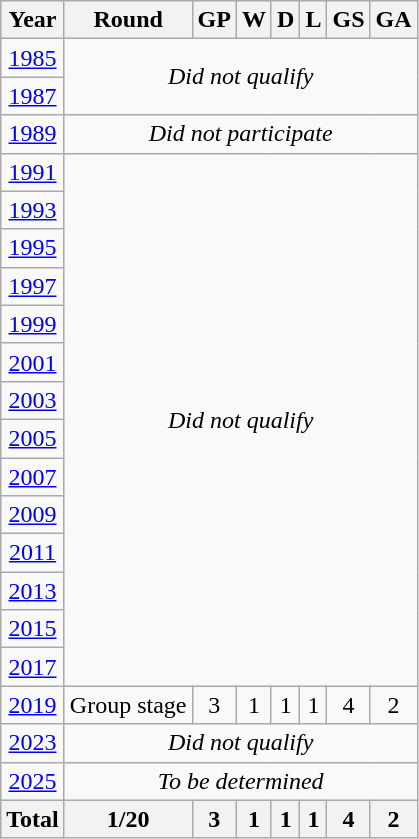<table class="wikitable" style="text-align: center;">
<tr>
<th>Year</th>
<th>Round</th>
<th>GP</th>
<th>W</th>
<th>D</th>
<th>L</th>
<th>GS</th>
<th>GA</th>
</tr>
<tr>
<td><a href='#'>1985</a></td>
<td rowspan=2 colspan=7><em>Did not qualify</em></td>
</tr>
<tr>
<td><a href='#'>1987</a></td>
</tr>
<tr>
<td><a href='#'>1989</a></td>
<td colspan=7><em>Did not participate</em></td>
</tr>
<tr>
<td><a href='#'>1991</a></td>
<td rowspan=14 colspan=7><em>Did not qualify</em></td>
</tr>
<tr>
<td><a href='#'>1993</a></td>
</tr>
<tr>
<td> <a href='#'>1995</a></td>
</tr>
<tr>
<td> <a href='#'>1997</a></td>
</tr>
<tr>
<td> <a href='#'>1999</a></td>
</tr>
<tr>
<td> <a href='#'>2001</a></td>
</tr>
<tr>
<td> <a href='#'>2003</a></td>
</tr>
<tr>
<td> <a href='#'>2005</a></td>
</tr>
<tr>
<td> <a href='#'>2007</a></td>
</tr>
<tr>
<td> <a href='#'>2009</a></td>
</tr>
<tr>
<td> <a href='#'>2011</a></td>
</tr>
<tr>
<td> <a href='#'>2013</a></td>
</tr>
<tr>
<td> <a href='#'>2015</a></td>
</tr>
<tr>
<td> <a href='#'>2017</a></td>
</tr>
<tr>
<td> <a href='#'>2019</a></td>
<td>Group stage</td>
<td>3</td>
<td>1</td>
<td>1</td>
<td>1</td>
<td>4</td>
<td>2</td>
</tr>
<tr>
<td> <a href='#'>2023</a></td>
<td colspan=7><em>Did not qualify</em></td>
</tr>
<tr>
<td> <a href='#'>2025</a></td>
<td colspan=7><em>To be determined</em></td>
</tr>
<tr>
<th>Total</th>
<th>1/20</th>
<th>3</th>
<th>1</th>
<th>1</th>
<th>1</th>
<th>4</th>
<th>2</th>
</tr>
</table>
